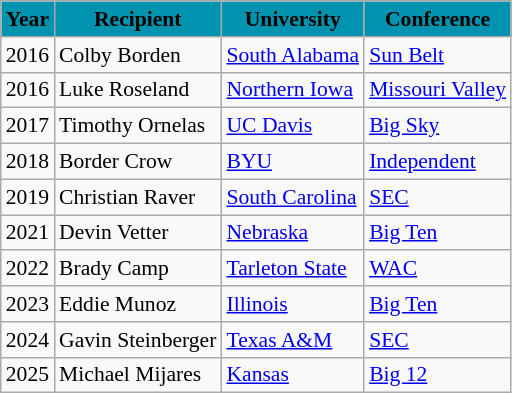<table class="wikitable sortable" style="font-size:90%;">
<tr>
<th style="background:#0093AF;"><span>Year </span></th>
<th style="background:#0093AF;"><span>Recipient</span></th>
<th style="background:#0093AF;"><span>University</span></th>
<th style="background:#0093AF;"><span>Conference</span></th>
</tr>
<tr>
<td>2016</td>
<td>Colby Borden</td>
<td><a href='#'>South Alabama</a></td>
<td><a href='#'>Sun Belt</a></td>
</tr>
<tr>
<td>2016</td>
<td>Luke Roseland</td>
<td><a href='#'>Northern Iowa</a></td>
<td><a href='#'>Missouri Valley</a></td>
</tr>
<tr>
<td>2017</td>
<td>Timothy Ornelas</td>
<td><a href='#'>UC Davis</a></td>
<td><a href='#'>Big Sky</a></td>
</tr>
<tr>
<td>2018</td>
<td>Border Crow</td>
<td><a href='#'>BYU</a></td>
<td><a href='#'>Independent</a></td>
</tr>
<tr>
<td>2019</td>
<td>Christian Raver</td>
<td><a href='#'>South Carolina</a></td>
<td><a href='#'>SEC</a></td>
</tr>
<tr>
<td>2021</td>
<td>Devin Vetter</td>
<td><a href='#'>Nebraska</a></td>
<td><a href='#'>Big Ten</a></td>
</tr>
<tr>
<td>2022</td>
<td>Brady Camp</td>
<td><a href='#'>Tarleton State</a></td>
<td><a href='#'>WAC</a></td>
</tr>
<tr>
<td>2023</td>
<td>Eddie Munoz</td>
<td><a href='#'>Illinois</a></td>
<td><a href='#'>Big Ten</a></td>
</tr>
<tr>
<td>2024</td>
<td>Gavin Steinberger</td>
<td><a href='#'>Texas A&M</a></td>
<td><a href='#'>SEC</a></td>
</tr>
<tr>
<td>2025</td>
<td>Michael Mijares</td>
<td><a href='#'>Kansas</a></td>
<td><a href='#'>Big 12</a></td>
</tr>
</table>
